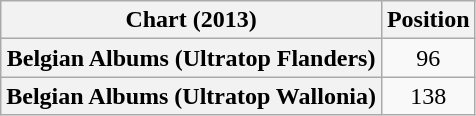<table class="wikitable sortable plainrowheaders" style="text-align:center">
<tr>
<th scope="col">Chart (2013)</th>
<th scope="col">Position</th>
</tr>
<tr>
<th scope="row">Belgian Albums (Ultratop Flanders)</th>
<td>96</td>
</tr>
<tr>
<th scope="row">Belgian Albums (Ultratop Wallonia)</th>
<td>138</td>
</tr>
</table>
